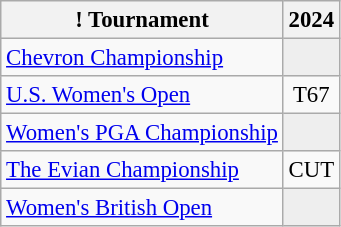<table class="wikitable" style="font-size:95%;text-align:center;">
<tr>
<th>! Tournament</th>
<th>2024</th>
</tr>
<tr>
<td align=left><a href='#'>Chevron Championship</a></td>
<td style="background:#eeeeee;"></td>
</tr>
<tr>
<td align=left><a href='#'>U.S. Women's Open</a></td>
<td>T67</td>
</tr>
<tr>
<td align=left><a href='#'>Women's PGA Championship</a></td>
<td style="background:#eeeeee;"></td>
</tr>
<tr>
<td align=left><a href='#'>The Evian Championship</a></td>
<td>CUT</td>
</tr>
<tr>
<td align=left><a href='#'>Women's British Open</a></td>
<td style="background:#eeeeee;"></td>
</tr>
</table>
